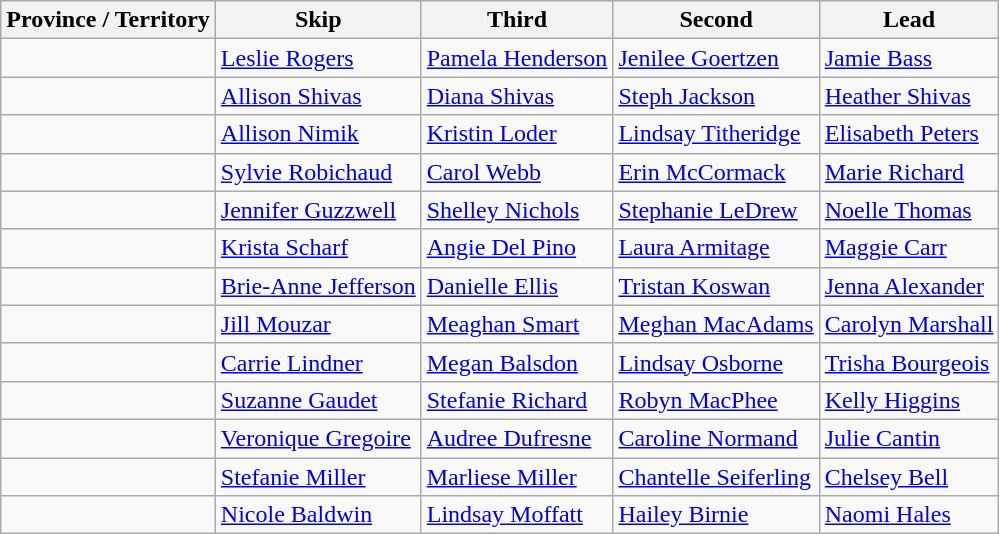<table class="wikitable">
<tr>
<th>Province / Territory</th>
<th>Skip</th>
<th>Third</th>
<th>Second</th>
<th>Lead</th>
</tr>
<tr>
<td></td>
<td><a href='#'>Leslie Rogers</a></td>
<td><a href='#'>Pamela Henderson</a></td>
<td><a href='#'>Jenilee Goertzen</a></td>
<td><a href='#'>Jamie Bass</a></td>
</tr>
<tr>
<td></td>
<td><a href='#'>Allison Shivas</a></td>
<td><a href='#'>Diana Shivas</a></td>
<td><a href='#'>Steph Jackson</a></td>
<td><a href='#'>Heather Shivas</a></td>
</tr>
<tr>
<td></td>
<td><a href='#'>Allison Nimik</a></td>
<td><a href='#'>Kristin Loder</a></td>
<td><a href='#'>Lindsay Titheridge</a></td>
<td><a href='#'>Elisabeth Peters</a></td>
</tr>
<tr>
<td></td>
<td><a href='#'>Sylvie Robichaud</a></td>
<td><a href='#'>Carol Webb</a></td>
<td><a href='#'>Erin McCormack</a></td>
<td><a href='#'>Marie Richard</a></td>
</tr>
<tr>
<td></td>
<td><a href='#'>Jennifer Guzzwell</a></td>
<td><a href='#'>Shelley Nichols</a></td>
<td><a href='#'>Stephanie LeDrew</a></td>
<td><a href='#'>Noelle Thomas</a></td>
</tr>
<tr>
<td></td>
<td><a href='#'>Krista Scharf</a></td>
<td><a href='#'>Angie Del Pino</a></td>
<td><a href='#'>Laura Armitage</a></td>
<td><a href='#'>Maggie Carr</a></td>
</tr>
<tr>
<td></td>
<td><a href='#'>Brie-Anne Jefferson</a></td>
<td><a href='#'>Danielle Ellis</a></td>
<td><a href='#'>Tristan Koswan</a></td>
<td><a href='#'>Jenna Alexander</a></td>
</tr>
<tr>
<td></td>
<td><a href='#'>Jill Mouzar</a></td>
<td><a href='#'>Meaghan Smart</a></td>
<td><a href='#'>Meghan MacAdams</a></td>
<td><a href='#'>Carolyn Marshall</a></td>
</tr>
<tr>
<td></td>
<td><a href='#'>Carrie Lindner</a></td>
<td><a href='#'>Megan Balsdon</a></td>
<td><a href='#'>Lindsay Osborne</a></td>
<td><a href='#'>Trisha Bourgeois</a></td>
</tr>
<tr>
<td></td>
<td><a href='#'>Suzanne Gaudet</a></td>
<td><a href='#'>Stefanie Richard</a></td>
<td><a href='#'>Robyn MacPhee</a></td>
<td><a href='#'>Kelly Higgins</a></td>
</tr>
<tr>
<td></td>
<td><a href='#'>Veronique Gregoire</a></td>
<td><a href='#'>Audree Dufresne</a></td>
<td><a href='#'>Caroline Normand</a></td>
<td><a href='#'>Julie Cantin</a></td>
</tr>
<tr>
<td></td>
<td><a href='#'>Stefanie Miller</a></td>
<td><a href='#'>Marliese Miller</a></td>
<td><a href='#'>Chantelle Seiferling</a></td>
<td><a href='#'>Chelsey Bell</a></td>
</tr>
<tr>
<td></td>
<td><a href='#'>Nicole Baldwin</a></td>
<td><a href='#'>Lindsay Moffatt</a></td>
<td><a href='#'>Hailey Birnie</a></td>
<td><a href='#'>Naomi Hales</a></td>
</tr>
</table>
